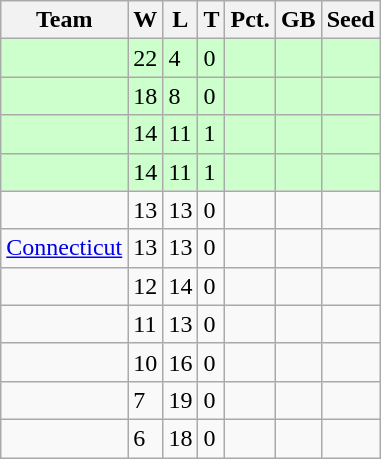<table class=wikitable>
<tr>
<th>Team</th>
<th>W</th>
<th>L</th>
<th>T</th>
<th>Pct.</th>
<th>GB</th>
<th>Seed</th>
</tr>
<tr bgcolor=#ccffcc>
<td></td>
<td>22</td>
<td>4</td>
<td>0</td>
<td></td>
<td></td>
<td></td>
</tr>
<tr bgcolor=#ccffcc>
<td></td>
<td>18</td>
<td>8</td>
<td>0</td>
<td></td>
<td></td>
<td></td>
</tr>
<tr bgcolor=#ccffcc>
<td></td>
<td>14</td>
<td>11</td>
<td>1</td>
<td></td>
<td></td>
<td></td>
</tr>
<tr bgcolor=#ccffcc>
<td></td>
<td>14</td>
<td>11</td>
<td>1</td>
<td></td>
<td></td>
<td></td>
</tr>
<tr>
<td></td>
<td>13</td>
<td>13</td>
<td>0</td>
<td></td>
<td></td>
<td></td>
</tr>
<tr>
<td><a href='#'>Connecticut</a></td>
<td>13</td>
<td>13</td>
<td>0</td>
<td></td>
<td></td>
<td></td>
</tr>
<tr>
<td></td>
<td>12</td>
<td>14</td>
<td>0</td>
<td></td>
<td></td>
<td></td>
</tr>
<tr>
<td></td>
<td>11</td>
<td>13</td>
<td>0</td>
<td></td>
<td></td>
<td></td>
</tr>
<tr>
<td></td>
<td>10</td>
<td>16</td>
<td>0</td>
<td></td>
<td></td>
<td></td>
</tr>
<tr>
<td></td>
<td>7</td>
<td>19</td>
<td>0</td>
<td></td>
<td></td>
<td></td>
</tr>
<tr>
<td></td>
<td>6</td>
<td>18</td>
<td>0</td>
<td></td>
<td></td>
<td></td>
</tr>
</table>
